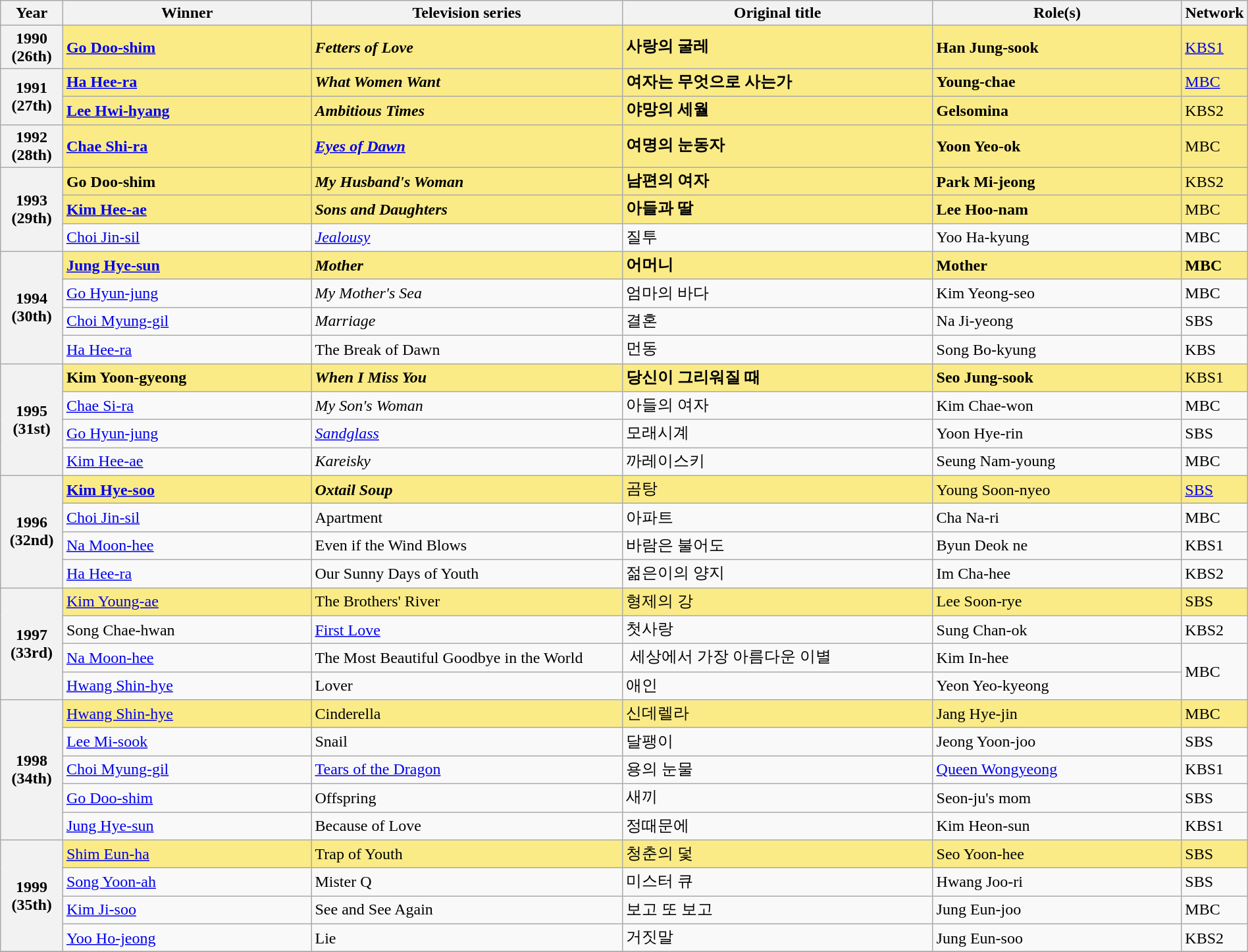<table class="wikitable" style="width:100%;" cellpadding="6">
<tr>
<th style="width:5%;">Year</th>
<th style="width:20%;">Winner</th>
<th style="width:25%;">Television series</th>
<th style="width:25%;">Original title</th>
<th style="width:20%;">Role(s)</th>
<th style="width:5%;">Network</th>
</tr>
<tr>
<th>1990<br>(26th)</th>
<td style="background:#FAEB86;"><strong><a href='#'>Go Doo-shim</a> </strong></td>
<td style="background:#FAEB86;"><strong><em>Fetters of Love</em></strong></td>
<td style="background:#FAEB86;"><strong>사랑의 굴레</strong></td>
<td style="background:#FAEB86;"><strong>Han Jung-sook</strong></td>
<td style="background:#FAEB86;"><a href='#'>KBS1</a></td>
</tr>
<tr>
<th rowspan="2">1991<br>(27th)</th>
<td style="background:#FAEB86;"><strong><a href='#'>Ha Hee-ra</a> </strong></td>
<td style="background:#FAEB86;"><strong><em>What Women Want</em></strong></td>
<td style="background:#FAEB86;"><strong>여자는 무엇으로 사는가</strong></td>
<td style="background:#FAEB86;"><strong>Young-chae</strong></td>
<td style="background:#FAEB86;"><a href='#'>MBC</a></td>
</tr>
<tr>
<td style="background:#FAEB86;"><strong><a href='#'>Lee Hwi-hyang</a> </strong></td>
<td style="background:#FAEB86;"><strong><em>Ambitious Times</em></strong></td>
<td style="background:#FAEB86;"><strong>야망의 세월</strong></td>
<td style="background:#FAEB86;"><strong>Gelsomina</strong></td>
<td style="background:#FAEB86;">KBS2</td>
</tr>
<tr>
<th>1992<br>(28th)</th>
<td style="background:#FAEB86;"><strong><a href='#'>Chae Shi-ra</a> </strong></td>
<td style="background:#FAEB86;"><strong><em><a href='#'>Eyes of Dawn</a></em></strong></td>
<td style="background:#FAEB86;"><strong>여명의 눈동자</strong></td>
<td style="background:#FAEB86;"><strong>Yoon Yeo-ok</strong></td>
<td style="background:#FAEB86;">MBC</td>
</tr>
<tr>
<th rowspan="3">1993<br>(29th)</th>
<td style="background:#FAEB86;"><strong>Go Doo-shim </strong></td>
<td style="background:#FAEB86;"><strong><em>My Husband's Woman</em></strong></td>
<td style="background:#FAEB86;"><strong>남편의 여자</strong></td>
<td style="background:#FAEB86;"><strong>Park Mi-jeong</strong></td>
<td style="background:#FAEB86;">KBS2</td>
</tr>
<tr>
<td style="background:#FAEB86;"><strong><a href='#'>Kim Hee-ae</a> </strong></td>
<td style="background:#FAEB86;"><strong><em>Sons and Daughters</em></strong></td>
<td style="background:#FAEB86;"><strong>아들과 딸</strong></td>
<td style="background:#FAEB86;"><strong>Lee Hoo-nam</strong></td>
<td style="background:#FAEB86;">MBC</td>
</tr>
<tr>
<td><a href='#'>Choi Jin-sil</a></td>
<td><em><a href='#'> Jealousy</a></em></td>
<td>질투</td>
<td>Yoo Ha-kyung</td>
<td>MBC</td>
</tr>
<tr>
<th rowspan="4">1994<br>(30th)</th>
<td style="background:#FAEB86;"><strong><a href='#'>Jung Hye-sun</a> </strong></td>
<td style="background:#FAEB86;"><strong><em>Mother</em></strong></td>
<td style="background:#FAEB86;"><strong>어머니</strong></td>
<td style="background:#FAEB86;"><strong>Mother</strong></td>
<td style="background:#FAEB86;"><strong>MBC</strong></td>
</tr>
<tr>
<td><a href='#'>Go Hyun-jung</a></td>
<td><em>My Mother's Sea</em></td>
<td>엄마의 바다</td>
<td>Kim Yeong-seo</td>
<td>MBC</td>
</tr>
<tr>
<td><a href='#'>Choi Myung-gil</a></td>
<td><em>Marriage</em></td>
<td>결혼</td>
<td>Na Ji-yeong</td>
<td>SBS</td>
</tr>
<tr>
<td><a href='#'>Ha Hee-ra</a></td>
<td>The Break of Dawn</td>
<td>먼동</td>
<td>Song Bo-kyung</td>
<td>KBS</td>
</tr>
<tr>
<th rowspan="4">1995<br>(31st)</th>
<td style="background:#FAEB86;"><strong>Kim Yoon-gyeong </strong></td>
<td style="background:#FAEB86;"><strong><em>When I Miss You</em></strong></td>
<td style="background:#FAEB86;"><strong>당신이 그리워질 때</strong></td>
<td style="background:#FAEB86;"><strong>Seo Jung-sook</strong></td>
<td style="background:#FAEB86;">KBS1</td>
</tr>
<tr>
<td><a href='#'>Chae Si-ra</a></td>
<td><em>My Son's Woman</em></td>
<td>아들의 여자</td>
<td>Kim Chae-won</td>
<td>MBC</td>
</tr>
<tr>
<td><a href='#'>Go Hyun-jung</a></td>
<td><em><a href='#'>Sandglass</a></em></td>
<td>모래시계</td>
<td>Yoon Hye-rin</td>
<td>SBS</td>
</tr>
<tr>
<td><a href='#'>Kim Hee-ae</a></td>
<td><em>Kareisky</em></td>
<td>까레이스키</td>
<td>Seung Nam-young</td>
<td>MBC</td>
</tr>
<tr>
<th rowspan="4">1996<br>(32nd)</th>
<td style="background:#FAEB86;"><strong><a href='#'>Kim Hye-soo</a> </strong></td>
<td style="background:#FAEB86;"><strong><em>Oxtail Soup<em> <strong></td>
<td style="background:#FAEB86;"></strong>곰탕<strong></td>
<td style="background:#FAEB86;"></strong>Young Soon-nyeo<strong></td>
<td style="background:#FAEB86;"><a href='#'>SBS</a></td>
</tr>
<tr>
<td><a href='#'>Choi Jin-sil</a></td>
<td></em>Apartment<em></td>
<td>아파트</td>
<td>Cha Na-ri</td>
<td>MBC</td>
</tr>
<tr>
<td><a href='#'>Na Moon-hee</a></td>
<td></em>Even if the Wind Blows<em></td>
<td>바람은 불어도</td>
<td>Byun Deok ne</td>
<td>KBS1</td>
</tr>
<tr>
<td><a href='#'>Ha Hee-ra</a></td>
<td></em>Our Sunny Days of Youth<em></td>
<td>젊은이의 양지</td>
<td>Im Cha-hee</td>
<td>KBS2</td>
</tr>
<tr>
<th rowspan="4">1997<br>(33rd)</th>
<td style="background:#FAEB86;"></strong><a href='#'>Kim Young-ae</a> <strong></td>
<td style="background:#FAEB86;"></em></strong>The Brothers' River<strong><em></td>
<td style="background:#FAEB86;"></strong>형제의 강<strong></td>
<td style="background:#FAEB86;"></strong>Lee Soon-rye<strong></td>
<td style="background:#FAEB86;">SBS</td>
</tr>
<tr>
<td>Song Chae-hwan</td>
<td></em><a href='#'> First Love</a><em></td>
<td>첫사랑</td>
<td>Sung Chan-ok</td>
<td>KBS2</td>
</tr>
<tr>
<td><a href='#'>Na Moon-hee</a></td>
<td>The Most Beautiful Goodbye in the World</td>
<td> 세상에서 가장 아름다운 이별</td>
<td>Kim In-hee</td>
<td rowspan="2">MBC</td>
</tr>
<tr>
<td><a href='#'>Hwang Shin-hye</a></td>
<td>Lover</td>
<td>애인</td>
<td>Yeon Yeo-kyeong</td>
</tr>
<tr>
<th rowspan="5">1998<br>(34th)</th>
<td style="background:#FAEB86;"></strong><a href='#'>Hwang Shin-hye</a> <strong></td>
<td style="background:#FAEB86;"></em></strong>Cinderella<strong><em></td>
<td style="background:#FAEB86;"></strong>신데렐라<strong></td>
<td style="background:#FAEB86;"></strong>Jang Hye-jin<strong></td>
<td style="background:#FAEB86;">MBC</td>
</tr>
<tr>
<td><a href='#'>Lee Mi-sook</a></td>
<td>Snail</td>
<td>달팽이</td>
<td>Jeong Yoon-joo</td>
<td>SBS</td>
</tr>
<tr>
<td><a href='#'>Choi Myung-gil</a></td>
<td></em><a href='#'> Tears of the Dragon</a><em></td>
<td>용의 눈물</td>
<td><a href='#'>Queen Wongyeong</a></td>
<td>KBS1</td>
</tr>
<tr>
<td><a href='#'>Go Doo-shim</a></td>
<td>Offspring</td>
<td>새끼 </td>
<td>Seon-ju's mom</td>
<td>SBS</td>
</tr>
<tr>
<td><a href='#'>Jung Hye-sun</a></td>
<td>Because of Love</td>
<td>정때문에</td>
<td>Kim Heon-sun</td>
<td>KBS1</td>
</tr>
<tr>
<th rowspan="4">1999<br>(35th)</th>
<td style="background:#FAEB86;"></strong><a href='#'>Shim Eun-ha</a> <strong></td>
<td style="background:#FAEB86;"></em></strong>Trap of Youth<strong><em></td>
<td style="background:#FAEB86;"></strong>청춘의 덫<strong></td>
<td style="background:#FAEB86;"></strong>Seo Yoon-hee<strong></td>
<td style="background:#FAEB86;">SBS</td>
</tr>
<tr>
<td><a href='#'>Song Yoon-ah</a></td>
<td>Mister Q</td>
<td>미스터 큐</td>
<td>Hwang Joo-ri</td>
<td>SBS</td>
</tr>
<tr>
<td><a href='#'>Kim Ji-soo</a></td>
<td>See and See Again</td>
<td>보고 또 보고</td>
<td>Jung Eun-joo</td>
<td>MBC</td>
</tr>
<tr>
<td><a href='#'>Yoo Ho-jeong</a></td>
<td>Lie</td>
<td>거짓말</td>
<td>Jung Eun-soo</td>
<td>KBS2</td>
</tr>
<tr>
</tr>
</table>
